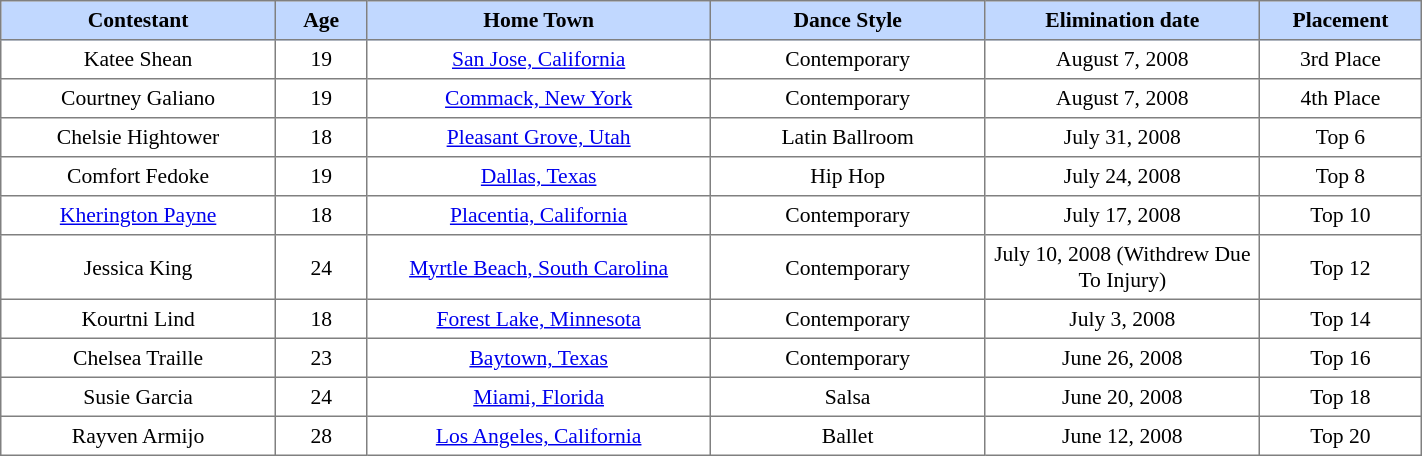<table border="1" cellpadding="4" cellspacing="0" style="text-align:center; font-size:90%; border-collapse:collapse; width:75%;">
<tr style="background:#C1D8FF;">
<th style="width:12%;">Contestant</th>
<th style="width:4%; text-align:center;">Age</th>
<th style="width:15%;">Home Town</th>
<th style="width:12%;">Dance Style</th>
<th style="width:12%;">Elimination date</th>
<th style="width:6%;">Placement</th>
</tr>
<tr>
<td>Katee Shean</td>
<td>19</td>
<td><a href='#'>San Jose, California</a></td>
<td>Contemporary</td>
<td>August 7, 2008</td>
<td>3rd Place</td>
</tr>
<tr>
<td>Courtney Galiano</td>
<td>19</td>
<td><a href='#'>Commack, New York</a></td>
<td>Contemporary</td>
<td>August 7, 2008</td>
<td>4th Place</td>
</tr>
<tr>
<td>Chelsie Hightower</td>
<td>18</td>
<td><a href='#'>Pleasant Grove, Utah</a></td>
<td>Latin Ballroom</td>
<td>July 31, 2008</td>
<td>Top 6</td>
</tr>
<tr>
<td>Comfort Fedoke</td>
<td>19</td>
<td><a href='#'>Dallas, Texas</a></td>
<td>Hip Hop</td>
<td>July 24, 2008</td>
<td>Top 8</td>
</tr>
<tr>
<td><a href='#'>Kherington Payne</a></td>
<td>18</td>
<td><a href='#'>Placentia, California</a></td>
<td>Contemporary</td>
<td>July 17, 2008</td>
<td>Top 10</td>
</tr>
<tr>
<td>Jessica King</td>
<td>24</td>
<td><a href='#'>Myrtle Beach, South Carolina</a></td>
<td>Contemporary</td>
<td>July 10, 2008 (Withdrew Due To Injury)</td>
<td>Top 12</td>
</tr>
<tr>
<td>Kourtni Lind</td>
<td>18</td>
<td><a href='#'>Forest Lake, Minnesota</a></td>
<td>Contemporary</td>
<td>July 3, 2008</td>
<td>Top 14</td>
</tr>
<tr>
<td>Chelsea Traille</td>
<td>23</td>
<td><a href='#'>Baytown, Texas</a></td>
<td>Contemporary</td>
<td>June 26, 2008</td>
<td>Top 16</td>
</tr>
<tr>
<td>Susie Garcia</td>
<td>24</td>
<td><a href='#'>Miami, Florida</a></td>
<td>Salsa</td>
<td>June 20, 2008</td>
<td>Top 18</td>
</tr>
<tr>
<td>Rayven Armijo</td>
<td>28</td>
<td><a href='#'>Los Angeles, California</a></td>
<td>Ballet</td>
<td>June 12, 2008</td>
<td>Top 20</td>
</tr>
</table>
